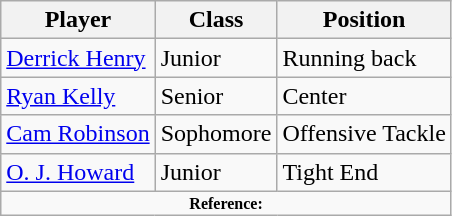<table class="wikitable">
<tr>
<th>Player</th>
<th>Class</th>
<th>Position</th>
</tr>
<tr>
<td><a href='#'>Derrick Henry</a></td>
<td>Junior</td>
<td>Running back</td>
</tr>
<tr>
<td><a href='#'>Ryan Kelly</a></td>
<td> Senior</td>
<td>Center</td>
</tr>
<tr>
<td><a href='#'>Cam Robinson</a></td>
<td>Sophomore</td>
<td>Offensive Tackle</td>
</tr>
<tr>
<td><a href='#'>O. J. Howard</a></td>
<td>Junior</td>
<td>Tight End</td>
</tr>
<tr>
<td colspan="3"  style="font-size:8pt; text-align:center;"><strong>Reference:</strong></td>
</tr>
</table>
